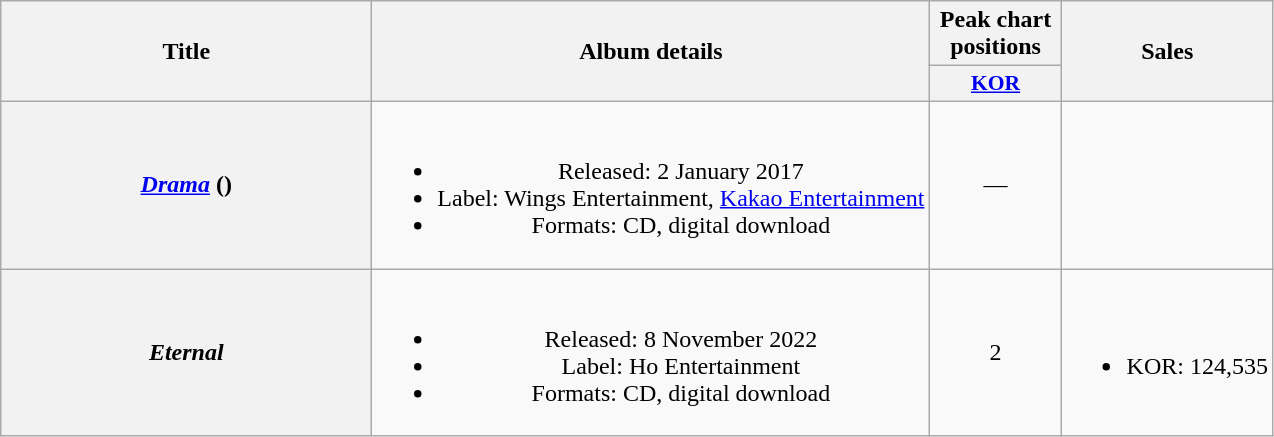<table class="wikitable plainrowheaders" style="text-align:center;">
<tr>
<th scope="col" rowspan="2" style="width:15em;">Title</th>
<th scope="col" rowspan="2">Album details</th>
<th scope="col" colspan="1" style="width:5em;">Peak chart positions</th>
<th scope="col" rowspan="2">Sales</th>
</tr>
<tr>
<th scope="col" style="width:3em;font-size:90%"><a href='#'>KOR</a><br></th>
</tr>
<tr>
<th scope="row"><em><a href='#'>Drama</a></em> ()</th>
<td><br><ul><li>Released: 2 January 2017</li><li>Label: Wings Entertainment, <a href='#'>Kakao Entertainment</a></li><li>Formats: CD, digital download</li></ul></td>
<td>—</td>
<td></td>
</tr>
<tr>
<th scope="row"><em>Eternal</em></th>
<td><br><ul><li>Released: 8 November 2022</li><li>Label: Ho Entertainment</li><li>Formats: CD, digital download</li></ul></td>
<td>2</td>
<td><br><ul><li>KOR: 124,535</li></ul></td>
</tr>
</table>
